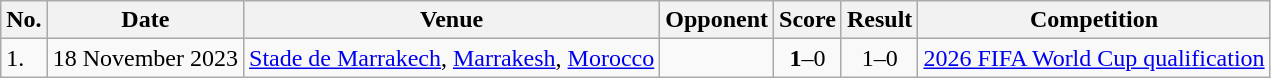<table class="wikitable">
<tr>
<th>No.</th>
<th>Date</th>
<th>Venue</th>
<th>Opponent</th>
<th>Score</th>
<th>Result</th>
<th>Competition</th>
</tr>
<tr>
<td>1.</td>
<td>18 November 2023</td>
<td><a href='#'>Stade de Marrakech</a>, <a href='#'>Marrakesh</a>, <a href='#'>Morocco</a></td>
<td></td>
<td align=center><strong>1</strong>–0</td>
<td align=center>1–0</td>
<td><a href='#'>2026 FIFA World Cup qualification</a></td>
</tr>
</table>
